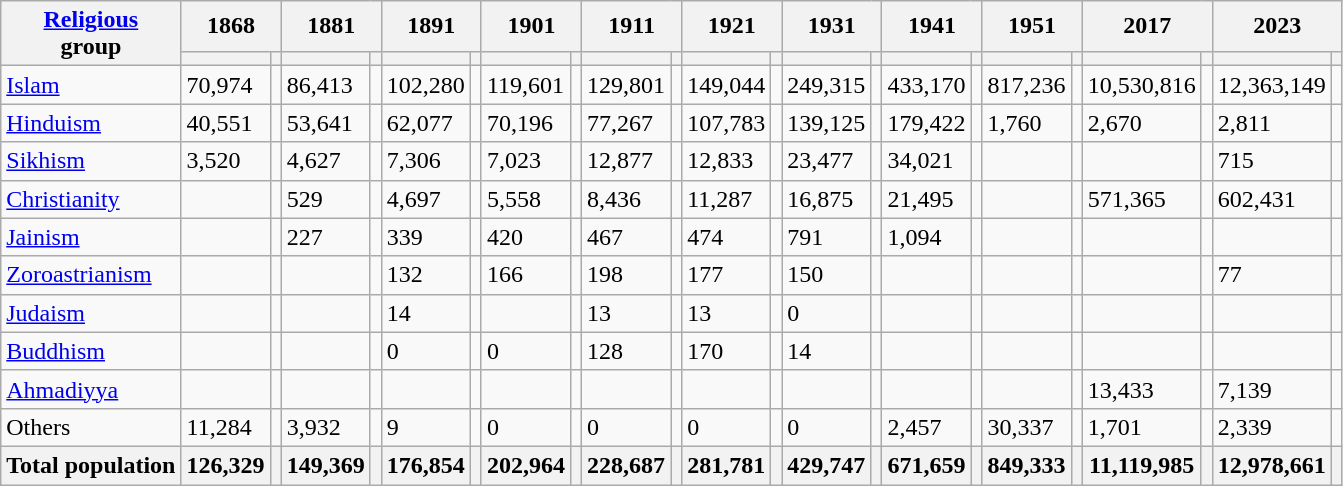<table class="wikitable collapsible sortable">
<tr>
<th rowspan="2"><a href='#'>Religious</a><br>group</th>
<th colspan="2">1868</th>
<th colspan="2">1881</th>
<th colspan="2">1891</th>
<th colspan="2">1901</th>
<th colspan="2">1911</th>
<th colspan="2">1921</th>
<th colspan="2">1931</th>
<th colspan="2">1941</th>
<th colspan="2">1951</th>
<th colspan="2">2017</th>
<th colspan="2">2023</th>
</tr>
<tr>
<th><a href='#'></a></th>
<th></th>
<th></th>
<th></th>
<th></th>
<th></th>
<th></th>
<th></th>
<th></th>
<th></th>
<th></th>
<th></th>
<th></th>
<th></th>
<th></th>
<th></th>
<th></th>
<th></th>
<th></th>
<th></th>
<th></th>
<th></th>
</tr>
<tr>
<td><a href='#'>Islam</a> </td>
<td>70,974</td>
<td></td>
<td>86,413</td>
<td></td>
<td>102,280</td>
<td></td>
<td>119,601</td>
<td></td>
<td>129,801</td>
<td></td>
<td>149,044</td>
<td></td>
<td>249,315</td>
<td></td>
<td>433,170</td>
<td></td>
<td>817,236</td>
<td></td>
<td>10,530,816</td>
<td></td>
<td>12,363,149</td>
<td></td>
</tr>
<tr>
<td><a href='#'>Hinduism</a> </td>
<td>40,551</td>
<td></td>
<td>53,641</td>
<td></td>
<td>62,077</td>
<td></td>
<td>70,196</td>
<td></td>
<td>77,267</td>
<td></td>
<td>107,783</td>
<td></td>
<td>139,125</td>
<td></td>
<td>179,422</td>
<td></td>
<td>1,760</td>
<td></td>
<td>2,670</td>
<td></td>
<td>2,811</td>
<td></td>
</tr>
<tr>
<td><a href='#'>Sikhism</a> </td>
<td>3,520</td>
<td></td>
<td>4,627</td>
<td></td>
<td>7,306</td>
<td></td>
<td>7,023</td>
<td></td>
<td>12,877</td>
<td></td>
<td>12,833</td>
<td></td>
<td>23,477</td>
<td></td>
<td>34,021</td>
<td></td>
<td></td>
<td></td>
<td></td>
<td></td>
<td>715</td>
<td></td>
</tr>
<tr>
<td><a href='#'>Christianity</a> </td>
<td></td>
<td></td>
<td>529</td>
<td></td>
<td>4,697</td>
<td></td>
<td>5,558</td>
<td></td>
<td>8,436</td>
<td></td>
<td>11,287</td>
<td></td>
<td>16,875</td>
<td></td>
<td>21,495</td>
<td></td>
<td></td>
<td></td>
<td>571,365</td>
<td></td>
<td>602,431</td>
<td></td>
</tr>
<tr>
<td><a href='#'>Jainism</a> </td>
<td></td>
<td></td>
<td>227</td>
<td></td>
<td>339</td>
<td></td>
<td>420</td>
<td></td>
<td>467</td>
<td></td>
<td>474</td>
<td></td>
<td>791</td>
<td></td>
<td>1,094</td>
<td></td>
<td></td>
<td></td>
<td></td>
<td></td>
<td></td>
<td></td>
</tr>
<tr>
<td><a href='#'>Zoroastrianism</a> </td>
<td></td>
<td></td>
<td></td>
<td></td>
<td>132</td>
<td></td>
<td>166</td>
<td></td>
<td>198</td>
<td></td>
<td>177</td>
<td></td>
<td>150</td>
<td></td>
<td></td>
<td></td>
<td></td>
<td></td>
<td></td>
<td></td>
<td>77</td>
<td></td>
</tr>
<tr>
<td><a href='#'>Judaism</a> </td>
<td></td>
<td></td>
<td></td>
<td></td>
<td>14</td>
<td></td>
<td></td>
<td></td>
<td>13</td>
<td></td>
<td>13</td>
<td></td>
<td>0</td>
<td></td>
<td></td>
<td></td>
<td></td>
<td></td>
<td></td>
<td></td>
<td></td>
<td></td>
</tr>
<tr>
<td><a href='#'>Buddhism</a> </td>
<td></td>
<td></td>
<td></td>
<td></td>
<td>0</td>
<td></td>
<td>0</td>
<td></td>
<td>128</td>
<td></td>
<td>170</td>
<td></td>
<td>14</td>
<td></td>
<td></td>
<td></td>
<td></td>
<td></td>
<td></td>
<td></td>
<td></td>
<td></td>
</tr>
<tr>
<td><a href='#'>Ahmadiyya</a> </td>
<td></td>
<td></td>
<td></td>
<td></td>
<td></td>
<td></td>
<td></td>
<td></td>
<td></td>
<td></td>
<td></td>
<td></td>
<td></td>
<td></td>
<td></td>
<td></td>
<td></td>
<td></td>
<td>13,433</td>
<td></td>
<td>7,139</td>
<td></td>
</tr>
<tr>
<td>Others</td>
<td>11,284</td>
<td></td>
<td>3,932</td>
<td></td>
<td>9</td>
<td></td>
<td>0</td>
<td></td>
<td>0</td>
<td></td>
<td>0</td>
<td></td>
<td>0</td>
<td></td>
<td>2,457</td>
<td></td>
<td>30,337</td>
<td></td>
<td>1,701</td>
<td></td>
<td>2,339</td>
<td></td>
</tr>
<tr>
<th>Total population</th>
<th>126,329</th>
<th></th>
<th>149,369</th>
<th></th>
<th>176,854</th>
<th></th>
<th>202,964</th>
<th></th>
<th>228,687</th>
<th></th>
<th>281,781</th>
<th></th>
<th>429,747</th>
<th></th>
<th>671,659</th>
<th></th>
<th>849,333</th>
<th></th>
<th>11,119,985</th>
<th></th>
<th>12,978,661</th>
<th></th>
</tr>
</table>
